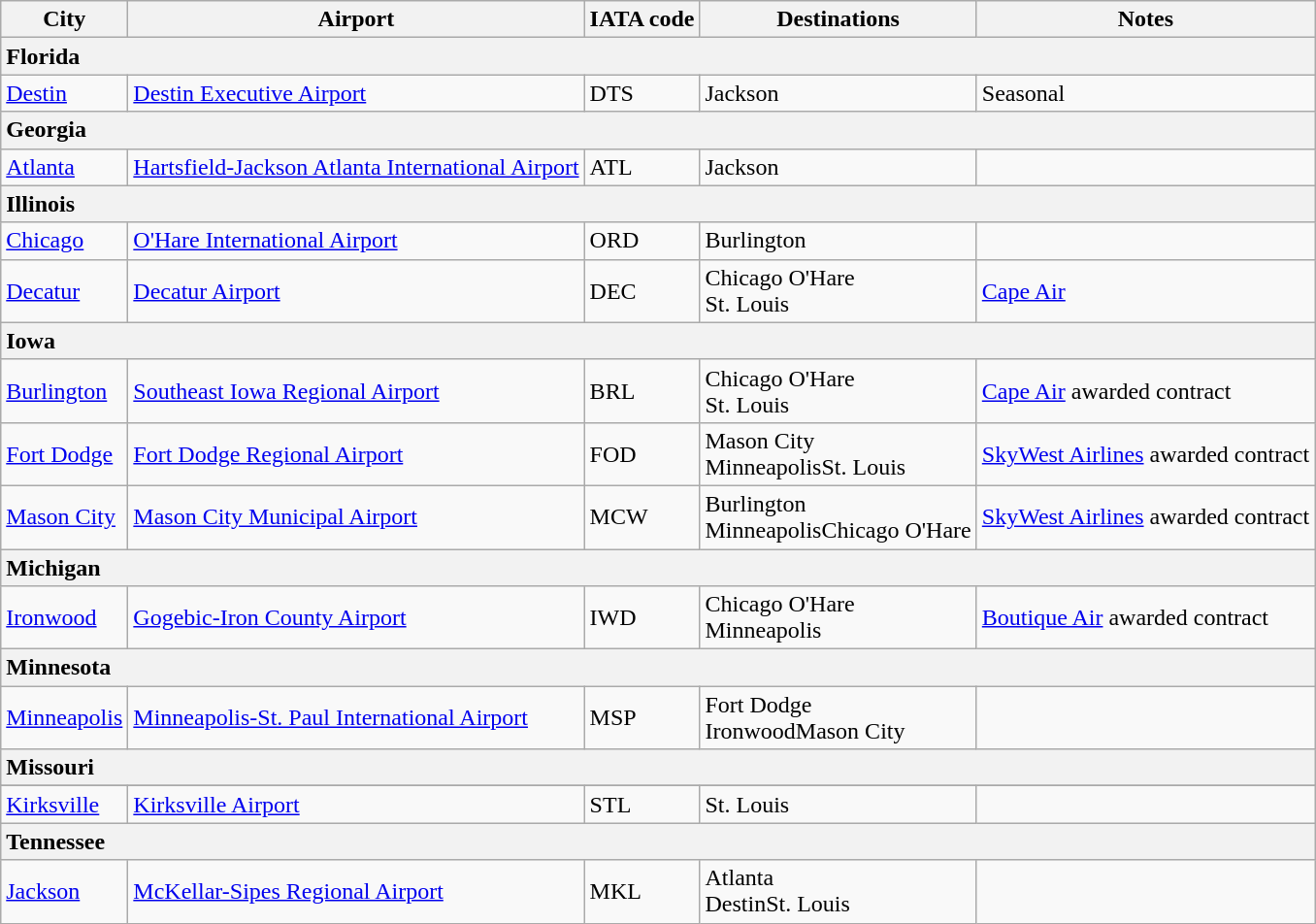<table class="wikitable">
<tr>
<th>City</th>
<th>Airport</th>
<th>IATA code</th>
<th>Destinations</th>
<th>Notes</th>
</tr>
<tr>
<th colspan="5" style="text-align: left;">  Florida</th>
</tr>
<tr>
<td><a href='#'>Destin</a></td>
<td><a href='#'>Destin Executive Airport</a></td>
<td>DTS</td>
<td>Jackson</td>
<td>Seasonal</td>
</tr>
<tr>
<th colspan="5" style="text-align: left;">  Georgia</th>
</tr>
<tr>
<td><a href='#'>Atlanta</a></td>
<td><a href='#'>Hartsfield-Jackson Atlanta International Airport</a></td>
<td>ATL</td>
<td>Jackson</td>
<td></td>
</tr>
<tr>
<th colspan="5" style="text-align: left;">   Illinois</th>
</tr>
<tr>
<td><a href='#'>Chicago</a></td>
<td><a href='#'>O'Hare International Airport</a></td>
<td>ORD</td>
<td>Burlington</td>
<td></td>
</tr>
<tr>
<td><a href='#'>Decatur</a></td>
<td><a href='#'>Decatur Airport</a></td>
<td>DEC</td>
<td>Chicago O'Hare<br>St. Louis</td>
<td><a href='#'>Cape Air</a></td>
</tr>
<tr>
<th colspan="5" style="text-align: left;">   Iowa</th>
</tr>
<tr>
<td><a href='#'>Burlington</a></td>
<td><a href='#'>Southeast Iowa Regional Airport</a></td>
<td>BRL</td>
<td>Chicago O'Hare<br>St. Louis</td>
<td><a href='#'>Cape Air</a> awarded contract</td>
</tr>
<tr>
<td><a href='#'>Fort Dodge</a></td>
<td><a href='#'>Fort Dodge Regional Airport</a></td>
<td>FOD</td>
<td>Mason City<br>MinneapolisSt. Louis</td>
<td><a href='#'>SkyWest Airlines</a> awarded contract<br></td>
</tr>
<tr>
<td><a href='#'>Mason City</a></td>
<td><a href='#'>Mason City Municipal Airport</a></td>
<td>MCW</td>
<td>Burlington<br>MinneapolisChicago O'Hare</td>
<td><a href='#'>SkyWest Airlines</a> awarded contract<br></td>
</tr>
<tr>
<th colspan="5" style="text-align: left;"> Michigan</th>
</tr>
<tr>
<td><a href='#'>Ironwood</a></td>
<td><a href='#'>Gogebic-Iron County Airport</a></td>
<td>IWD</td>
<td>Chicago O'Hare<br>Minneapolis</td>
<td><a href='#'>Boutique Air</a> awarded contract</td>
</tr>
<tr>
<th colspan="5" style="text-align: left;"> Minnesota</th>
</tr>
<tr>
<td><a href='#'>Minneapolis</a></td>
<td><a href='#'>Minneapolis-St. Paul International Airport</a></td>
<td>MSP</td>
<td>Fort Dodge<br>IronwoodMason City</td>
<td></td>
</tr>
<tr>
<th colspan="5" style="text-align: left;"> Missouri</th>
</tr>
<tr>
</tr>
<tr>
<td><a href='#'>Kirksville</a></td>
<td><a href='#'>Kirksville Airport</a></td>
<td>STL</td>
<td>St. Louis</td>
<td></td>
</tr>
<tr>
<th colspan="5" style="text-align: left;"> Tennessee</th>
</tr>
<tr>
<td><a href='#'>Jackson</a></td>
<td><a href='#'>McKellar-Sipes Regional Airport</a></td>
<td>MKL</td>
<td>Atlanta<br>DestinSt. Louis</td>
<td></td>
</tr>
</table>
